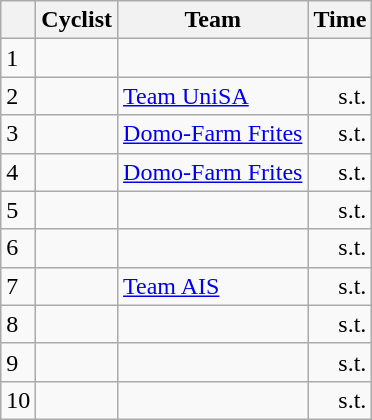<table class="wikitable">
<tr>
<th></th>
<th>Cyclist</th>
<th>Team</th>
<th>Time</th>
</tr>
<tr>
<td>1</td>
<td></td>
<td></td>
<td align="right"></td>
</tr>
<tr>
<td>2</td>
<td></td>
<td><a href='#'>Team UniSA</a></td>
<td align="right">s.t.</td>
</tr>
<tr>
<td>3</td>
<td></td>
<td><a href='#'>Domo-Farm Frites</a></td>
<td align="right">s.t.</td>
</tr>
<tr>
<td>4</td>
<td></td>
<td><a href='#'>Domo-Farm Frites</a></td>
<td align="right">s.t.</td>
</tr>
<tr>
<td>5</td>
<td></td>
<td></td>
<td align="right">s.t.</td>
</tr>
<tr>
<td>6</td>
<td></td>
<td></td>
<td align="right">s.t.</td>
</tr>
<tr>
<td>7</td>
<td></td>
<td><a href='#'>Team AIS</a></td>
<td align="right">s.t.</td>
</tr>
<tr>
<td>8</td>
<td></td>
<td></td>
<td align="right">s.t.</td>
</tr>
<tr>
<td>9</td>
<td></td>
<td></td>
<td align="right">s.t.</td>
</tr>
<tr>
<td>10</td>
<td></td>
<td></td>
<td align="right">s.t.</td>
</tr>
</table>
